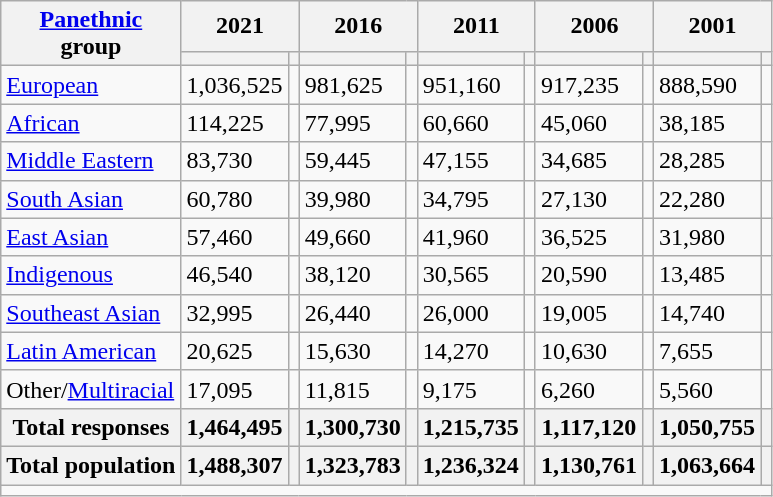<table class="wikitable collapsible sortable">
<tr>
<th rowspan="2"><a href='#'>Panethnic</a><br>group</th>
<th colspan="2">2021</th>
<th colspan="2">2016</th>
<th colspan="2">2011</th>
<th colspan="2">2006</th>
<th colspan="2">2001</th>
</tr>
<tr>
<th><a href='#'></a></th>
<th></th>
<th></th>
<th></th>
<th></th>
<th></th>
<th></th>
<th></th>
<th></th>
<th></th>
</tr>
<tr>
<td><a href='#'>European</a></td>
<td>1,036,525</td>
<td></td>
<td>981,625</td>
<td></td>
<td>951,160</td>
<td></td>
<td>917,235</td>
<td></td>
<td>888,590</td>
<td></td>
</tr>
<tr>
<td><a href='#'>African</a></td>
<td>114,225</td>
<td></td>
<td>77,995</td>
<td></td>
<td>60,660</td>
<td></td>
<td>45,060</td>
<td></td>
<td>38,185</td>
<td></td>
</tr>
<tr>
<td><a href='#'>Middle Eastern</a></td>
<td>83,730</td>
<td></td>
<td>59,445</td>
<td></td>
<td>47,155</td>
<td></td>
<td>34,685</td>
<td></td>
<td>28,285</td>
<td></td>
</tr>
<tr>
<td><a href='#'>South Asian</a></td>
<td>60,780</td>
<td></td>
<td>39,980</td>
<td></td>
<td>34,795</td>
<td></td>
<td>27,130</td>
<td></td>
<td>22,280</td>
<td></td>
</tr>
<tr>
<td><a href='#'>East Asian</a></td>
<td>57,460</td>
<td></td>
<td>49,660</td>
<td></td>
<td>41,960</td>
<td></td>
<td>36,525</td>
<td></td>
<td>31,980</td>
<td></td>
</tr>
<tr>
<td><a href='#'>Indigenous</a></td>
<td>46,540</td>
<td></td>
<td>38,120</td>
<td></td>
<td>30,565</td>
<td></td>
<td>20,590</td>
<td></td>
<td>13,485</td>
<td></td>
</tr>
<tr>
<td><a href='#'>Southeast Asian</a></td>
<td>32,995</td>
<td></td>
<td>26,440</td>
<td></td>
<td>26,000</td>
<td></td>
<td>19,005</td>
<td></td>
<td>14,740</td>
<td></td>
</tr>
<tr>
<td><a href='#'>Latin American</a></td>
<td>20,625</td>
<td></td>
<td>15,630</td>
<td></td>
<td>14,270</td>
<td></td>
<td>10,630</td>
<td></td>
<td>7,655</td>
<td></td>
</tr>
<tr>
<td>Other/<a href='#'>Multiracial</a></td>
<td>17,095</td>
<td></td>
<td>11,815</td>
<td></td>
<td>9,175</td>
<td></td>
<td>6,260</td>
<td></td>
<td>5,560</td>
<td></td>
</tr>
<tr>
<th>Total responses</th>
<th>1,464,495</th>
<th></th>
<th>1,300,730</th>
<th></th>
<th>1,215,735</th>
<th></th>
<th>1,117,120</th>
<th></th>
<th>1,050,755</th>
<th></th>
</tr>
<tr>
<th>Total population</th>
<th>1,488,307</th>
<th></th>
<th>1,323,783</th>
<th></th>
<th>1,236,324</th>
<th></th>
<th>1,130,761</th>
<th></th>
<th>1,063,664</th>
<th></th>
</tr>
<tr class="sortbottom">
<td colspan="15"></td>
</tr>
</table>
